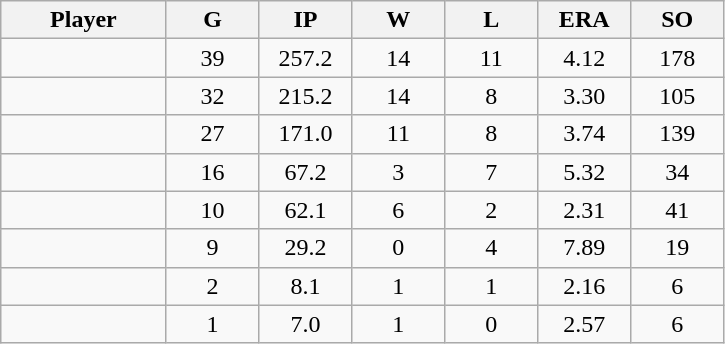<table class="wikitable sortable">
<tr>
<th bgcolor="#DDDDFF" width="16%">Player</th>
<th bgcolor="#DDDDFF" width="9%">G</th>
<th bgcolor="#DDDDFF" width="9%">IP</th>
<th bgcolor="#DDDDFF" width="9%">W</th>
<th bgcolor="#DDDDFF" width="9%">L</th>
<th bgcolor="#DDDDFF" width="9%">ERA</th>
<th bgcolor="#DDDDFF" width="9%">SO</th>
</tr>
<tr align="center">
<td></td>
<td>39</td>
<td>257.2</td>
<td>14</td>
<td>11</td>
<td>4.12</td>
<td>178</td>
</tr>
<tr align="center">
<td></td>
<td>32</td>
<td>215.2</td>
<td>14</td>
<td>8</td>
<td>3.30</td>
<td>105</td>
</tr>
<tr align="center">
<td></td>
<td>27</td>
<td>171.0</td>
<td>11</td>
<td>8</td>
<td>3.74</td>
<td>139</td>
</tr>
<tr align="center">
<td></td>
<td>16</td>
<td>67.2</td>
<td>3</td>
<td>7</td>
<td>5.32</td>
<td>34</td>
</tr>
<tr align="center">
<td></td>
<td>10</td>
<td>62.1</td>
<td>6</td>
<td>2</td>
<td>2.31</td>
<td>41</td>
</tr>
<tr align="center">
<td></td>
<td>9</td>
<td>29.2</td>
<td>0</td>
<td>4</td>
<td>7.89</td>
<td>19</td>
</tr>
<tr align="center">
<td></td>
<td>2</td>
<td>8.1</td>
<td>1</td>
<td>1</td>
<td>2.16</td>
<td>6</td>
</tr>
<tr align="center">
<td></td>
<td>1</td>
<td>7.0</td>
<td>1</td>
<td>0</td>
<td>2.57</td>
<td>6</td>
</tr>
</table>
